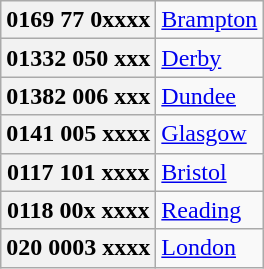<table class="wikitable" style="width: auto; margin-left: 1.5em;">
<tr>
<th scope="row">0169 77 0xxxx</th>
<td><a href='#'>Brampton</a></td>
</tr>
<tr>
<th scope="row">01332 050 xxx</th>
<td><a href='#'>Derby</a></td>
</tr>
<tr>
<th scope="row">01382 006 xxx</th>
<td><a href='#'>Dundee</a></td>
</tr>
<tr>
<th scope="row">0141 005 xxxx</th>
<td><a href='#'>Glasgow</a></td>
</tr>
<tr>
<th scope="row">0117 101 xxxx</th>
<td><a href='#'>Bristol</a></td>
</tr>
<tr>
<th scope="row">0118 00x xxxx</th>
<td><a href='#'>Reading</a></td>
</tr>
<tr>
<th scope="row">020 0003 xxxx</th>
<td><a href='#'>London</a></td>
</tr>
</table>
